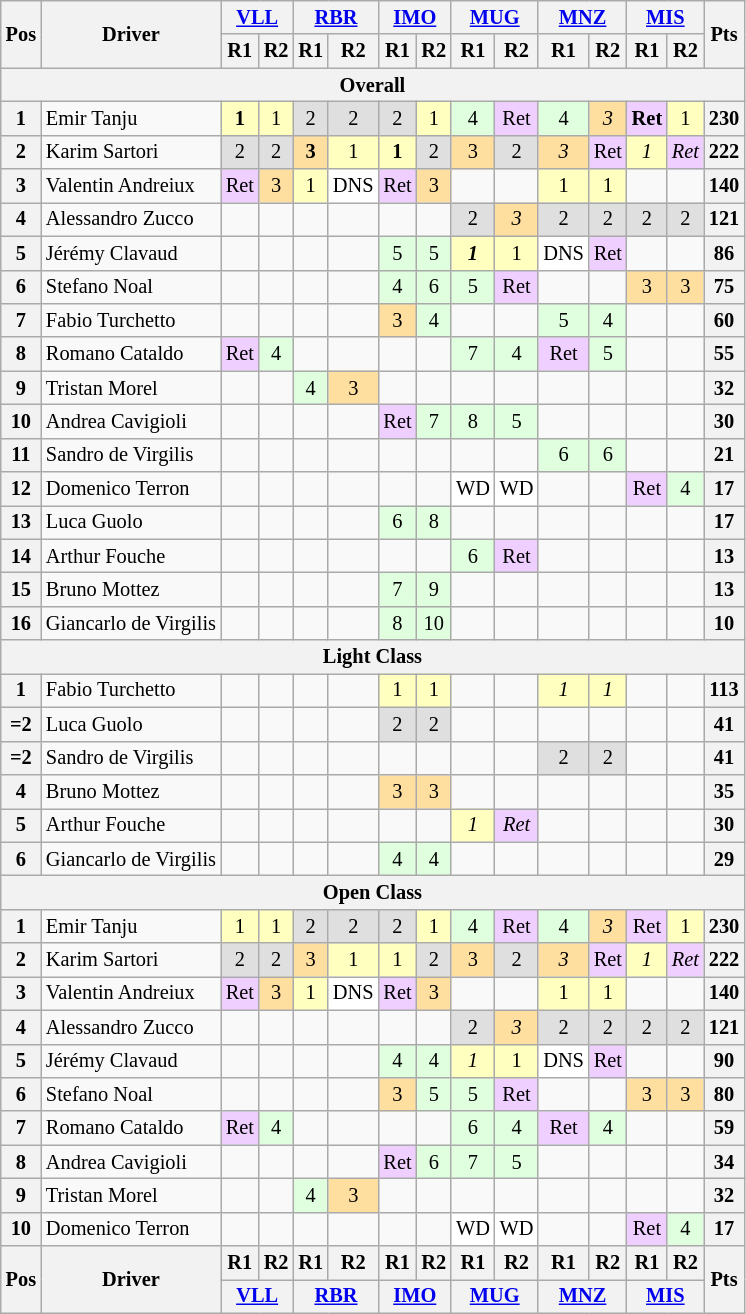<table class="wikitable" style="font-size:85%; text-align:center">
<tr>
<th rowspan="2" valign="middle">Pos</th>
<th rowspan="2" valign="middle">Driver</th>
<th colspan="2"><a href='#'>VLL</a><br></th>
<th colspan="2"><a href='#'>RBR</a><br></th>
<th colspan="2"><a href='#'>IMO</a><br></th>
<th colspan="2"><a href='#'>MUG</a><br></th>
<th colspan="2"><a href='#'>MNZ</a><br></th>
<th colspan="2"><a href='#'>MIS</a><br></th>
<th rowspan="2" valign="middle">Pts</th>
</tr>
<tr>
<th>R1</th>
<th>R2</th>
<th>R1</th>
<th>R2</th>
<th>R1</th>
<th>R2</th>
<th>R1</th>
<th>R2</th>
<th>R1</th>
<th>R2</th>
<th>R1</th>
<th>R2</th>
</tr>
<tr>
<th colspan="15">Overall</th>
</tr>
<tr>
<th>1</th>
<td align="left"> Emir Tanju</td>
<td style="background:#FFFFBF;"><strong>1</strong></td>
<td style="background:#FFFFBF;">1</td>
<td style="background:#DFDFDF;">2</td>
<td style="background:#DFDFDF;">2</td>
<td style="background:#DFDFDF;">2</td>
<td style="background:#FFFFBF;">1</td>
<td style="background:#DFFFDF;">4</td>
<td style="background:#EFCFFF;">Ret</td>
<td style="background:#DFFFDF;">4</td>
<td style="background:#FFDF9F;"><em>3</em></td>
<td style="background:#EFCFFF;"><strong>Ret</strong></td>
<td style="background:#FFFFBF;">1</td>
<th>230</th>
</tr>
<tr>
<th>2</th>
<td align="left"> Karim Sartori</td>
<td style="background:#DFDFDF;">2</td>
<td style="background:#DFDFDF;">2</td>
<td style="background:#FFDF9F;"><strong>3</strong></td>
<td style="background:#FFFFBF;">1</td>
<td style="background:#FFFFBF;"><strong>1</strong></td>
<td style="background:#DFDFDF;">2</td>
<td style="background:#FFDF9F;">3</td>
<td style="background:#DFDFDF;">2</td>
<td style="background:#FFDF9F;"><em>3</em></td>
<td style="background:#EFCFFF;">Ret</td>
<td style="background:#FFFFBF;"><em>1</em></td>
<td style="background:#EFCFFF;"><em>Ret</em></td>
<th>222</th>
</tr>
<tr>
<th>3</th>
<td align="left"> Valentin Andreiux</td>
<td style="background:#EFCFFF;">Ret</td>
<td style="background:#FFDF9F;">3</td>
<td style="background:#FFFFBF;">1</td>
<td style="background:#FFFFFF;">DNS</td>
<td style="background:#EFCFFF;">Ret</td>
<td style="background:#FFDF9F;">3</td>
<td></td>
<td></td>
<td style="background:#FFFFBF;">1</td>
<td style="background:#FFFFBF;">1</td>
<td></td>
<td></td>
<th>140</th>
</tr>
<tr>
<th>4</th>
<td align="left"> Alessandro Zucco</td>
<td></td>
<td></td>
<td></td>
<td></td>
<td></td>
<td></td>
<td style="background:#DFDFDF;">2</td>
<td style="background:#FFDF9F;"><em>3</em></td>
<td style="background:#DFDFDF;">2</td>
<td style="background:#DFDFDF;">2</td>
<td style="background:#DFDFDF;">2</td>
<td style="background:#DFDFDF;">2</td>
<th>121</th>
</tr>
<tr>
<th>5</th>
<td align="left"> Jérémy Clavaud</td>
<td></td>
<td></td>
<td></td>
<td></td>
<td style="background:#DFFFDF;">5</td>
<td style="background:#DFFFDF;">5</td>
<td style="background:#FFFFBF;"><strong><em>1</em></strong></td>
<td style="background:#FFFFBF;">1</td>
<td style="background:#FFFFFF;">DNS</td>
<td style="background:#EFCFFF;">Ret</td>
<td></td>
<td></td>
<th>86</th>
</tr>
<tr>
<th>6</th>
<td align="left"> Stefano Noal</td>
<td></td>
<td></td>
<td></td>
<td></td>
<td style="background:#DFFFDF;">4</td>
<td style="background:#DFFFDF;">6</td>
<td style="background:#DFFFDF;">5</td>
<td style="background:#EFCFFF;">Ret</td>
<td></td>
<td></td>
<td style="background:#FFDF9F;">3</td>
<td style="background:#FFDF9F;">3</td>
<th>75</th>
</tr>
<tr>
<th>7</th>
<td align="left"> Fabio Turchetto</td>
<td></td>
<td></td>
<td></td>
<td></td>
<td style="background:#FFDF9F;">3</td>
<td style="background:#DFFFDF;">4</td>
<td></td>
<td></td>
<td style="background:#DFFFDF;">5</td>
<td style="background:#DFFFDF;">4</td>
<td></td>
<td></td>
<th>60</th>
</tr>
<tr>
<th>8</th>
<td align="left"> Romano Cataldo</td>
<td style="background:#EFCFFF;">Ret</td>
<td style="background:#DFFFDF;">4</td>
<td></td>
<td></td>
<td></td>
<td></td>
<td style="background:#DFFFDF;">7</td>
<td style="background:#DFFFDF;">4</td>
<td style="background:#EFCFFF;">Ret</td>
<td style="background:#DFFFDF;">5</td>
<td></td>
<td></td>
<th>55</th>
</tr>
<tr>
<th>9</th>
<td align="left"> Tristan Morel</td>
<td></td>
<td></td>
<td style="background:#DFFFDF;">4</td>
<td style="background:#FFDF9F;">3</td>
<td></td>
<td></td>
<td></td>
<td></td>
<td></td>
<td></td>
<td></td>
<td></td>
<th>32</th>
</tr>
<tr>
<th>10</th>
<td align="left"> Andrea Cavigioli</td>
<td></td>
<td></td>
<td></td>
<td></td>
<td style="background:#EFCFFF;">Ret</td>
<td style="background:#DFFFDF;">7</td>
<td style="background:#DFFFDF;">8</td>
<td style="background:#DFFFDF;">5</td>
<td></td>
<td></td>
<td></td>
<td></td>
<th>30</th>
</tr>
<tr>
<th>11</th>
<td align="left"> Sandro de Virgilis</td>
<td></td>
<td></td>
<td></td>
<td></td>
<td></td>
<td></td>
<td></td>
<td></td>
<td style="background:#DFFFDF;">6</td>
<td style="background:#DFFFDF;">6</td>
<td></td>
<td></td>
<th>21</th>
</tr>
<tr>
<th>12</th>
<td align="left"> Domenico Terron</td>
<td></td>
<td></td>
<td></td>
<td></td>
<td></td>
<td></td>
<td style="background:#FFFFFF;">WD</td>
<td style="background:#FFFFFF;">WD</td>
<td></td>
<td></td>
<td style="background:#EFCFFF;">Ret</td>
<td style="background:#DFFFDF;">4</td>
<th>17</th>
</tr>
<tr>
<th>13</th>
<td align="left"> Luca Guolo</td>
<td></td>
<td></td>
<td></td>
<td></td>
<td style="background:#DFFFDF;">6</td>
<td style="background:#DFFFDF;">8</td>
<td></td>
<td></td>
<td></td>
<td></td>
<td></td>
<td></td>
<th>17</th>
</tr>
<tr>
<th>14</th>
<td align="left"> Arthur Fouche</td>
<td></td>
<td></td>
<td></td>
<td></td>
<td></td>
<td></td>
<td style="background:#DFFFDF;">6</td>
<td style="background:#EFCFFF;">Ret</td>
<td></td>
<td></td>
<td></td>
<td></td>
<th>13</th>
</tr>
<tr>
<th>15</th>
<td align="left"> Bruno Mottez</td>
<td></td>
<td></td>
<td></td>
<td></td>
<td style="background:#DFFFDF;">7</td>
<td style="background:#DFFFDF;">9</td>
<td></td>
<td></td>
<td></td>
<td></td>
<td></td>
<td></td>
<th>13</th>
</tr>
<tr>
<th>16</th>
<td align="left"> Giancarlo de Virgilis</td>
<td></td>
<td></td>
<td></td>
<td></td>
<td style="background:#DFFFDF;">8</td>
<td style="background:#DFFFDF;">10</td>
<td></td>
<td></td>
<td></td>
<td></td>
<td></td>
<td></td>
<th>10</th>
</tr>
<tr>
<th colspan="15">Light Class</th>
</tr>
<tr>
<th>1</th>
<td align="left"> Fabio Turchetto</td>
<td></td>
<td></td>
<td></td>
<td></td>
<td style="background:#FFFFBF;">1</td>
<td style="background:#FFFFBF;">1</td>
<td></td>
<td></td>
<td style="background:#FFFFBF;"><em>1</em></td>
<td style="background:#FFFFBF;"><em>1</em></td>
<td></td>
<td></td>
<th>113</th>
</tr>
<tr>
<th>=2</th>
<td align="left"> Luca Guolo</td>
<td></td>
<td></td>
<td></td>
<td></td>
<td style="background:#DFDFDF;">2</td>
<td style="background:#DFDFDF;">2</td>
<td></td>
<td></td>
<td></td>
<td></td>
<td></td>
<td></td>
<th>41</th>
</tr>
<tr>
<th>=2</th>
<td align="left"> Sandro de Virgilis</td>
<td></td>
<td></td>
<td></td>
<td></td>
<td></td>
<td></td>
<td></td>
<td></td>
<td style="background:#DFDFDF;">2</td>
<td style="background:#DFDFDF;">2</td>
<td></td>
<td></td>
<th>41</th>
</tr>
<tr>
<th>4</th>
<td align="left"> Bruno Mottez</td>
<td></td>
<td></td>
<td></td>
<td></td>
<td style="background:#FFDF9F;">3</td>
<td style="background:#FFDF9F;">3</td>
<td></td>
<td></td>
<td></td>
<td></td>
<td></td>
<td></td>
<th>35</th>
</tr>
<tr>
<th>5</th>
<td align="left"> Arthur Fouche</td>
<td></td>
<td></td>
<td></td>
<td></td>
<td></td>
<td></td>
<td style="background:#FFFFBF;"><em>1</em></td>
<td style="background:#EFCFFF;"><em>Ret</em></td>
<td></td>
<td></td>
<td></td>
<td></td>
<th>30</th>
</tr>
<tr>
<th>6</th>
<td align="left"> Giancarlo de Virgilis</td>
<td></td>
<td></td>
<td></td>
<td></td>
<td style="background:#DFFFDF;">4</td>
<td style="background:#DFFFDF;">4</td>
<td></td>
<td></td>
<td></td>
<td></td>
<td></td>
<td></td>
<th>29</th>
</tr>
<tr>
<th colspan="15">Open Class</th>
</tr>
<tr>
<th>1</th>
<td align="left"> Emir Tanju</td>
<td style="background:#FFFFBF;">1</td>
<td style="background:#FFFFBF;">1</td>
<td style="background:#DFDFDF;">2</td>
<td style="background:#DFDFDF;">2</td>
<td style="background:#DFDFDF;">2</td>
<td style="background:#FFFFBF;">1</td>
<td style="background:#DFFFDF;">4</td>
<td style="background:#EFCFFF;">Ret</td>
<td style="background:#DFFFDF;">4</td>
<td style="background:#FFDF9F;"><em>3</em></td>
<td style="background:#EFCFFF;">Ret</td>
<td style="background:#FFFFBF;">1</td>
<th>230</th>
</tr>
<tr>
<th>2</th>
<td align="left"> Karim Sartori</td>
<td style="background:#DFDFDF;">2</td>
<td style="background:#DFDFDF;">2</td>
<td style="background:#FFDF9F;">3</td>
<td style="background:#FFFFBF;">1</td>
<td style="background:#FFFFBF;">1</td>
<td style="background:#DFDFDF;">2</td>
<td style="background:#FFDF9F;">3</td>
<td style="background:#DFDFDF;">2</td>
<td style="background:#FFDF9F;"><em>3</em></td>
<td style="background:#EFCFFF;">Ret</td>
<td style="background:#FFFFBF;"><em>1</em></td>
<td style="background:#EFCFFF;"><em>Ret</em></td>
<th>222</th>
</tr>
<tr>
<th>3</th>
<td align="left"> Valentin Andreiux</td>
<td style="background:#EFCFFF;">Ret</td>
<td style="background:#FFDF9F;">3</td>
<td style="background:#FFFFBF;">1</td>
<td style="background:#FFFFFF;">DNS</td>
<td style="background:#EFCFFF;">Ret</td>
<td style="background:#FFDF9F;">3</td>
<td></td>
<td></td>
<td style="background:#FFFFBF;">1</td>
<td style="background:#FFFFBF;">1</td>
<td></td>
<td></td>
<th>140</th>
</tr>
<tr>
<th>4</th>
<td align="left"> Alessandro Zucco</td>
<td></td>
<td></td>
<td></td>
<td></td>
<td></td>
<td></td>
<td style="background:#DFDFDF;">2</td>
<td style="background:#FFDF9F;"><em>3</em></td>
<td style="background:#DFDFDF;">2</td>
<td style="background:#DFDFDF;">2</td>
<td style="background:#DFDFDF;">2</td>
<td style="background:#DFDFDF;">2</td>
<th>121</th>
</tr>
<tr>
<th>5</th>
<td align="left"> Jérémy Clavaud</td>
<td></td>
<td></td>
<td></td>
<td></td>
<td style="background:#DFFFDF;">4</td>
<td style="background:#DFFFDF;">4</td>
<td style="background:#FFFFBF;"><em>1</em></td>
<td style="background:#FFFFBF;">1</td>
<td style="background:#FFFFFF;">DNS</td>
<td style="background:#EFCFFF;">Ret</td>
<td></td>
<td></td>
<th>90</th>
</tr>
<tr>
<th>6</th>
<td align="left"> Stefano Noal</td>
<td></td>
<td></td>
<td></td>
<td></td>
<td style="background:#FFDF9F;">3</td>
<td style="background:#DFFFDF;">5</td>
<td style="background:#DFFFDF;">5</td>
<td style="background:#EFCFFF;">Ret</td>
<td></td>
<td></td>
<td style="background:#FFDF9F;">3</td>
<td style="background:#FFDF9F;">3</td>
<th>80</th>
</tr>
<tr>
<th>7</th>
<td align="left"> Romano Cataldo</td>
<td style="background:#EFCFFF;">Ret</td>
<td style="background:#DFFFDF;">4</td>
<td></td>
<td></td>
<td></td>
<td></td>
<td style="background:#DFFFDF;">6</td>
<td style="background:#DFFFDF;">4</td>
<td style="background:#EFCFFF;">Ret</td>
<td style="background:#DFFFDF;">4</td>
<td></td>
<td></td>
<th>59</th>
</tr>
<tr>
<th>8</th>
<td align="left"> Andrea Cavigioli</td>
<td></td>
<td></td>
<td></td>
<td></td>
<td style="background:#EFCFFF;">Ret</td>
<td style="background:#DFFFDF;">6</td>
<td style="background:#DFFFDF;">7</td>
<td style="background:#DFFFDF;">5</td>
<td></td>
<td></td>
<td></td>
<td></td>
<th>34</th>
</tr>
<tr>
<th>9</th>
<td align="left"> Tristan Morel</td>
<td></td>
<td></td>
<td style="background:#DFFFDF;">4</td>
<td style="background:#FFDF9F;">3</td>
<td></td>
<td></td>
<td></td>
<td></td>
<td></td>
<td></td>
<td></td>
<td></td>
<th>32</th>
</tr>
<tr>
<th>10</th>
<td align="left"> Domenico Terron</td>
<td></td>
<td></td>
<td></td>
<td></td>
<td></td>
<td></td>
<td style="background:#FFFFFF;">WD</td>
<td style="background:#FFFFFF;">WD</td>
<td></td>
<td></td>
<td style="background:#EFCFFF;">Ret</td>
<td style="background:#DFFFDF;">4</td>
<th>17</th>
</tr>
<tr>
<th rowspan="2">Pos</th>
<th rowspan="2">Driver</th>
<th>R1</th>
<th>R2</th>
<th>R1</th>
<th>R2</th>
<th>R1</th>
<th>R2</th>
<th>R1</th>
<th>R2</th>
<th>R1</th>
<th>R2</th>
<th>R1</th>
<th>R2</th>
<th rowspan="2">Pts</th>
</tr>
<tr>
<th colspan="2"><a href='#'>VLL</a><br></th>
<th colspan="2"><a href='#'>RBR</a><br></th>
<th colspan="2"><a href='#'>IMO</a><br></th>
<th colspan="2"><a href='#'>MUG</a><br></th>
<th colspan="2"><a href='#'>MNZ</a><br></th>
<th colspan="2"><a href='#'>MIS</a><br></th>
</tr>
</table>
